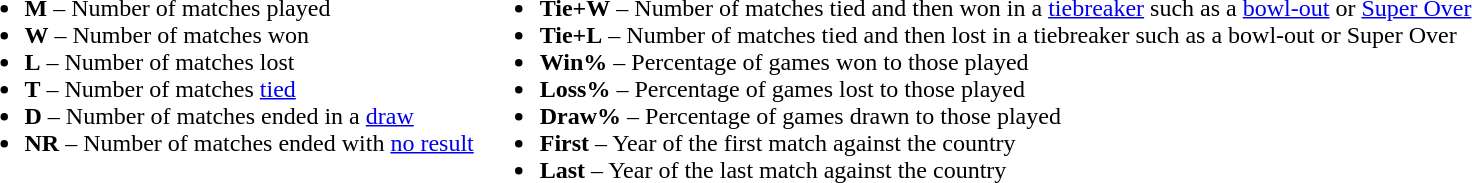<table>
<tr>
<td valign="top"><br><ul><li><strong>M</strong> – Number of matches played</li><li><strong>W</strong> – Number of matches won</li><li><strong>L</strong> – Number of matches lost</li><li><strong>T</strong> – Number of matches <a href='#'>tied</a></li><li><strong>D</strong> – Number of matches ended in a <a href='#'>draw</a></li><li><strong>NR</strong> – Number of matches ended with <a href='#'>no result</a></li></ul></td>
<td valign="top"><br><ul><li><strong>Tie+W</strong> – Number of matches tied and then won in a <a href='#'>tiebreaker</a> such as a <a href='#'>bowl-out</a> or <a href='#'>Super Over</a></li><li><strong>Tie+L</strong> – Number of matches tied and then lost in a tiebreaker such as a bowl-out or Super Over</li><li><strong>Win%</strong> – Percentage of games won to those played</li><li><strong>Loss%</strong> – Percentage of games lost to those played</li><li><strong>Draw%</strong> – Percentage of games drawn to those played</li><li><strong>First</strong> – Year of the first match against the country</li><li><strong>Last</strong> – Year of the last match against the country</li></ul></td>
</tr>
</table>
